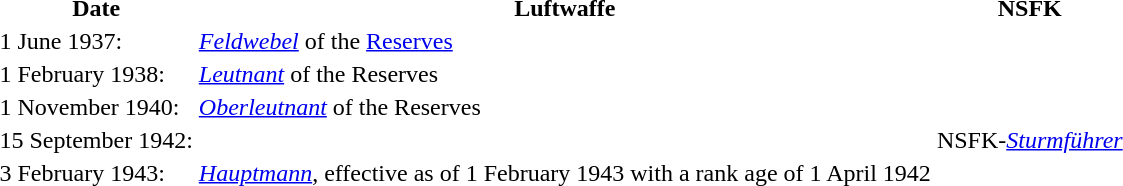<table>
<tr>
<th>Date</th>
<th>Luftwaffe</th>
<th>NSFK</th>
</tr>
<tr>
<td>1 June 1937:</td>
<td><em><a href='#'>Feldwebel</a></em> of the <a href='#'>Reserves</a></td>
<td></td>
</tr>
<tr>
<td>1 February 1938:</td>
<td><em><a href='#'>Leutnant</a></em> of the Reserves</td>
<td></td>
</tr>
<tr>
<td>1 November 1940:</td>
<td><em><a href='#'>Oberleutnant</a></em> of the Reserves</td>
<td></td>
</tr>
<tr>
<td>15 September 1942:</td>
<td></td>
<td>NSFK-<em><a href='#'>Sturmführer</a></em></td>
</tr>
<tr>
<td>3 February 1943:</td>
<td><em><a href='#'>Hauptmann</a></em>, effective as of 1 February 1943 with a rank age of 1 April 1942</td>
<td></td>
</tr>
</table>
